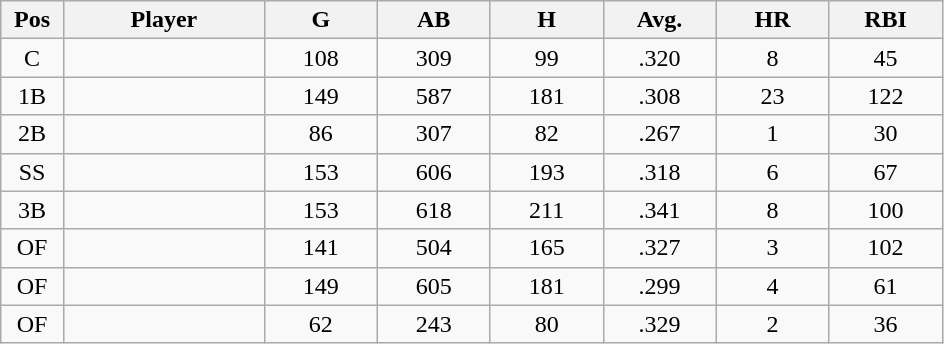<table class="wikitable sortable">
<tr>
<th bgcolor="#DDDDFF" width="5%">Pos</th>
<th bgcolor="#DDDDFF" width="16%">Player</th>
<th bgcolor="#DDDDFF" width="9%">G</th>
<th bgcolor="#DDDDFF" width="9%">AB</th>
<th bgcolor="#DDDDFF" width="9%">H</th>
<th bgcolor="#DDDDFF" width="9%">Avg.</th>
<th bgcolor="#DDDDFF" width="9%">HR</th>
<th bgcolor="#DDDDFF" width="9%">RBI</th>
</tr>
<tr align="center">
<td>C</td>
<td></td>
<td>108</td>
<td>309</td>
<td>99</td>
<td>.320</td>
<td>8</td>
<td>45</td>
</tr>
<tr align="center">
<td>1B</td>
<td></td>
<td>149</td>
<td>587</td>
<td>181</td>
<td>.308</td>
<td>23</td>
<td>122</td>
</tr>
<tr align="center">
<td>2B</td>
<td></td>
<td>86</td>
<td>307</td>
<td>82</td>
<td>.267</td>
<td>1</td>
<td>30</td>
</tr>
<tr align="center">
<td>SS</td>
<td></td>
<td>153</td>
<td>606</td>
<td>193</td>
<td>.318</td>
<td>6</td>
<td>67</td>
</tr>
<tr align="center">
<td>3B</td>
<td></td>
<td>153</td>
<td>618</td>
<td>211</td>
<td>.341</td>
<td>8</td>
<td>100</td>
</tr>
<tr align="center">
<td>OF</td>
<td></td>
<td>141</td>
<td>504</td>
<td>165</td>
<td>.327</td>
<td>3</td>
<td>102</td>
</tr>
<tr align="center">
<td>OF</td>
<td></td>
<td>149</td>
<td>605</td>
<td>181</td>
<td>.299</td>
<td>4</td>
<td>61</td>
</tr>
<tr align="center">
<td>OF</td>
<td></td>
<td>62</td>
<td>243</td>
<td>80</td>
<td>.329</td>
<td>2</td>
<td>36</td>
</tr>
</table>
